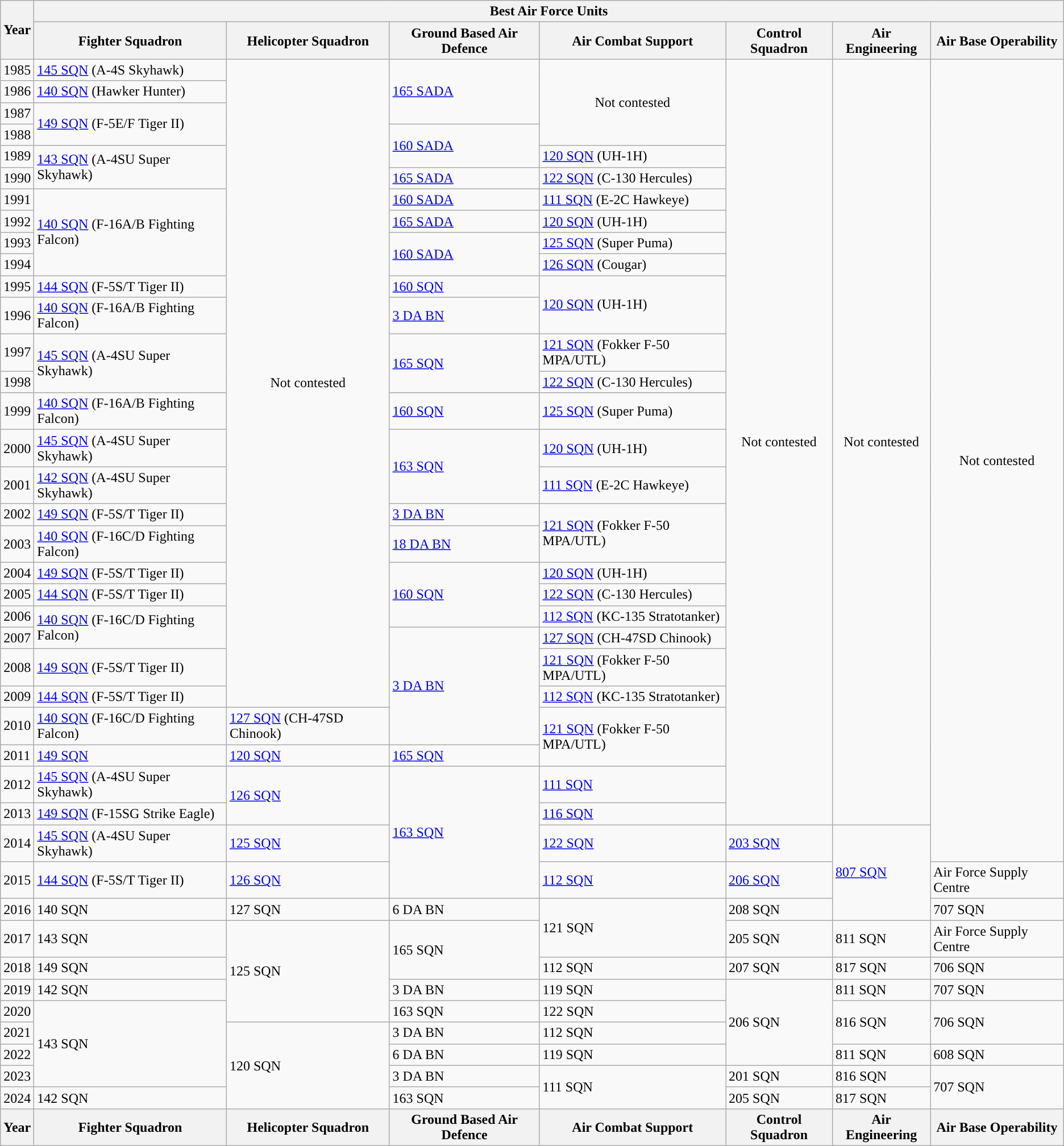<table class="wikitable sortable">
<tr>
<th rowspan="2">Year</th>
<th colspan="7">Best Air Force Units</th>
</tr>
<tr>
<th>Fighter Squadron</th>
<th>Helicopter Squadron</th>
<th>Ground Based Air Defence</th>
<th>Air Combat Support</th>
<th>Control Squadron</th>
<th>Air Engineering</th>
<th>Air Base Operability</th>
</tr>
<tr>
<td>1985</td>
<td><a href='#'>145 SQN</a> (A-4S Skyhawk)</td>
<td rowspan="25" style="text-align:center">Not contested</td>
<td rowspan="3"><a href='#'>165 SADA</a></td>
<td rowspan="4" style="text-align:center">Not contested</td>
<td rowspan="29" style="text-align:center">Not contested</td>
<td rowspan="29" style="text-align:center">Not contested</td>
<td rowspan="30" style="text-align:center">Not contested</td>
</tr>
<tr>
<td>1986</td>
<td><a href='#'>140 SQN</a> (Hawker Hunter)</td>
</tr>
<tr>
<td>1987</td>
<td rowspan="2"><a href='#'>149 SQN</a> (F-5E/F Tiger II)</td>
</tr>
<tr>
<td>1988</td>
<td rowspan="2"><a href='#'>160 SADA</a></td>
</tr>
<tr>
<td>1989</td>
<td rowspan="2"><a href='#'>143 SQN</a> (A-4SU Super Skyhawk)</td>
<td><a href='#'>120 SQN</a> (UH-1H)</td>
</tr>
<tr>
<td>1990</td>
<td><a href='#'>165 SADA</a></td>
<td><a href='#'>122 SQN</a> (C-130 Hercules)</td>
</tr>
<tr>
<td>1991</td>
<td rowspan="4"><a href='#'>140 SQN</a> (F-16A/B Fighting Falcon)</td>
<td><a href='#'>160 SADA</a></td>
<td><a href='#'>111 SQN</a> (E-2C Hawkeye)</td>
</tr>
<tr>
<td>1992</td>
<td><a href='#'>165 SADA</a></td>
<td><a href='#'>120 SQN</a> (UH-1H)</td>
</tr>
<tr>
<td>1993</td>
<td rowspan="2"><a href='#'>160 SADA</a></td>
<td><a href='#'>125 SQN</a> (Super Puma)</td>
</tr>
<tr>
<td>1994</td>
<td><a href='#'>126 SQN</a> (Cougar)</td>
</tr>
<tr>
<td>1995</td>
<td><a href='#'>144 SQN</a> (F-5S/T Tiger II)</td>
<td><a href='#'>160 SQN</a></td>
<td rowspan="2"><a href='#'>120 SQN</a> (UH-1H)</td>
</tr>
<tr>
<td>1996</td>
<td><a href='#'>140 SQN</a> (F-16A/B Fighting Falcon)</td>
<td><a href='#'>3 DA BN</a></td>
</tr>
<tr>
<td>1997</td>
<td rowspan="2"><a href='#'>145 SQN</a> (A-4SU Super Skyhawk)</td>
<td rowspan="2"><a href='#'>165 SQN</a></td>
<td><a href='#'>121 SQN</a> (Fokker F-50 MPA/UTL)</td>
</tr>
<tr>
<td>1998</td>
<td><a href='#'>122 SQN</a> (C-130 Hercules)</td>
</tr>
<tr>
<td>1999</td>
<td><a href='#'>140 SQN</a> (F-16A/B Fighting Falcon)</td>
<td><a href='#'>160 SQN</a></td>
<td><a href='#'>125 SQN</a> (Super Puma)</td>
</tr>
<tr>
<td>2000</td>
<td><a href='#'>145 SQN</a> (A-4SU Super Skyhawk)</td>
<td rowspan="2"><a href='#'>163 SQN</a></td>
<td><a href='#'>120 SQN</a> (UH-1H)</td>
</tr>
<tr>
<td>2001</td>
<td><a href='#'>142 SQN</a> (A-4SU Super Skyhawk)</td>
<td><a href='#'>111 SQN</a> (E-2C Hawkeye)</td>
</tr>
<tr>
<td>2002</td>
<td><a href='#'>149 SQN</a> (F-5S/T Tiger II)</td>
<td><a href='#'>3 DA BN</a></td>
<td rowspan="2"><a href='#'>121 SQN</a> (Fokker F-50 MPA/UTL)</td>
</tr>
<tr>
<td>2003</td>
<td><a href='#'>140 SQN</a> (F-16C/D Fighting Falcon)</td>
<td><a href='#'>18 DA BN</a></td>
</tr>
<tr>
<td>2004</td>
<td><a href='#'>149 SQN</a> (F-5S/T Tiger II)</td>
<td rowspan="3"><a href='#'>160 SQN</a></td>
<td><a href='#'>120 SQN</a> (UH-1H)</td>
</tr>
<tr>
<td>2005</td>
<td><a href='#'>144 SQN</a> (F-5S/T Tiger II)</td>
<td><a href='#'>122 SQN</a> (C-130 Hercules)</td>
</tr>
<tr>
<td>2006</td>
<td rowspan="2"><a href='#'>140 SQN</a> (F-16C/D Fighting Falcon)</td>
<td><a href='#'>112 SQN</a> (KC-135 Stratotanker)</td>
</tr>
<tr>
<td>2007</td>
<td rowspan="4"><a href='#'>3 DA BN</a></td>
<td><a href='#'>127 SQN</a> (CH-47SD Chinook)</td>
</tr>
<tr>
<td>2008</td>
<td><a href='#'>149 SQN</a> (F-5S/T Tiger II)</td>
<td><a href='#'>121 SQN</a> (Fokker F-50 MPA/UTL)</td>
</tr>
<tr>
<td>2009</td>
<td><a href='#'>144 SQN</a> (F-5S/T Tiger II)</td>
<td><a href='#'>112 SQN</a> (KC-135 Stratotanker)</td>
</tr>
<tr>
<td>2010</td>
<td><a href='#'>140 SQN</a> (F-16C/D Fighting Falcon)</td>
<td><a href='#'>127 SQN</a> (CH-47SD Chinook)</td>
<td rowspan="2"><a href='#'>121 SQN</a> (Fokker F-50 MPA/UTL)</td>
</tr>
<tr>
<td>2011</td>
<td><a href='#'>149 SQN</a></td>
<td><a href='#'>120 SQN</a></td>
<td><a href='#'>165 SQN</a></td>
</tr>
<tr>
<td>2012</td>
<td><a href='#'>145 SQN</a> (A-4SU Super Skyhawk)</td>
<td rowspan="2"><a href='#'>126 SQN</a></td>
<td rowspan="4"><a href='#'>163 SQN</a></td>
<td><a href='#'>111 SQN</a></td>
</tr>
<tr>
<td>2013</td>
<td><a href='#'>149 SQN</a> (F-15SG Strike Eagle)</td>
<td><a href='#'>116 SQN</a></td>
</tr>
<tr>
<td>2014</td>
<td><a href='#'>145 SQN</a> (A-4SU Super Skyhawk)</td>
<td><a href='#'>125 SQN</a></td>
<td><a href='#'>122 SQN</a></td>
<td><a href='#'>203 SQN</a></td>
<td rowspan="3"><a href='#'>807 SQN</a></td>
</tr>
<tr>
<td>2015</td>
<td><a href='#'>144 SQN</a> (F-5S/T Tiger II)</td>
<td><a href='#'>126 SQN</a></td>
<td><a href='#'>112 SQN</a></td>
<td><a href='#'>206 SQN</a></td>
<td>Air Force Supply Centre</td>
</tr>
<tr>
<td>2016</td>
<td>140 SQN</td>
<td>127 SQN</td>
<td>6 DA BN</td>
<td rowspan="2">121 SQN</td>
<td>208 SQN</td>
<td>707 SQN</td>
</tr>
<tr>
<td>2017</td>
<td>143 SQN</td>
<td rowspan="4">125 SQN</td>
<td rowspan="2">165 SQN</td>
<td>205 SQN</td>
<td>811 SQN</td>
<td>Air Force Supply Centre</td>
</tr>
<tr>
<td>2018</td>
<td>149 SQN</td>
<td>112 SQN</td>
<td>207 SQN</td>
<td>817 SQN</td>
<td>706 SQN</td>
</tr>
<tr>
<td>2019</td>
<td>142 SQN</td>
<td>3 DA BN</td>
<td>119 SQN</td>
<td rowspan="4=">206 SQN</td>
<td>811 SQN</td>
<td>707 SQN</td>
</tr>
<tr>
<td>2020</td>
<td rowspan="4">143 SQN</td>
<td>163 SQN</td>
<td>122 SQN</td>
<td rowspan="2">816 SQN</td>
<td rowspan="2">706 SQN</td>
</tr>
<tr>
<td>2021</td>
<td rowspan="4">120 SQN</td>
<td>3 DA BN</td>
<td>112 SQN</td>
</tr>
<tr>
<td>2022</td>
<td>6 DA BN</td>
<td>119 SQN</td>
<td>811 SQN</td>
<td>608 SQN</td>
</tr>
<tr>
<td>2023</td>
<td>3 DA BN</td>
<td rowspan="2">111 SQN</td>
<td>201 SQN</td>
<td>816 SQN</td>
<td rowspan="2">707 SQN</td>
</tr>
<tr>
<td>2024</td>
<td>142 SQN</td>
<td>163 SQN</td>
<td>205 SQN</td>
<td>817 SQN</td>
</tr>
<tr>
<th>Year</th>
<th>Fighter Squadron</th>
<th>Helicopter Squadron</th>
<th>Ground Based Air Defence</th>
<th>Air Combat Support</th>
<th>Control Squadron</th>
<th>Air Engineering</th>
<th>Air Base Operability</th>
</tr>
</table>
